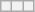<table class="wikitable">
<tr>
<th></th>
<th></th>
<th></th>
</tr>
</table>
